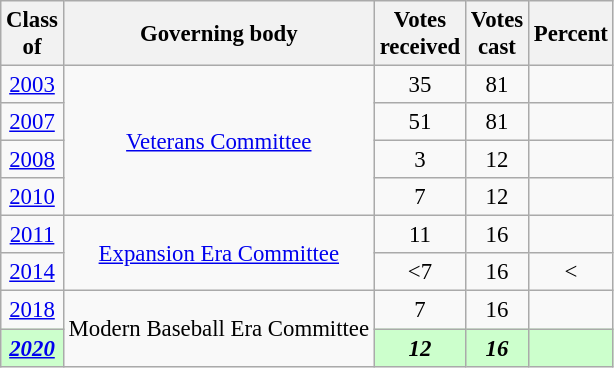<table class="wikitable" style="text-align:center; font-size: 95%;">
<tr>
<th>Class<br>of</th>
<th>Governing body</th>
<th>Votes<br>received</th>
<th>Votes<br>cast</th>
<th>Percent</th>
</tr>
<tr>
<td><a href='#'>2003</a></td>
<td rowspan=4><a href='#'>Veterans Committee</a></td>
<td>35</td>
<td>81</td>
<td></td>
</tr>
<tr>
<td><a href='#'>2007</a></td>
<td>51</td>
<td>81</td>
<td></td>
</tr>
<tr>
<td><a href='#'>2008</a></td>
<td>3</td>
<td>12</td>
<td></td>
</tr>
<tr>
<td><a href='#'>2010</a></td>
<td>7</td>
<td>12</td>
<td></td>
</tr>
<tr>
<td><a href='#'>2011</a></td>
<td rowspan=2><a href='#'>Expansion Era Committee</a></td>
<td>11</td>
<td>16</td>
<td></td>
</tr>
<tr>
<td><a href='#'>2014</a></td>
<td><7</td>
<td>16</td>
<td><</td>
</tr>
<tr>
<td><a href='#'>2018</a></td>
<td rowspan=2>Modern Baseball Era Committee</td>
<td>7</td>
<td>16</td>
<td></td>
</tr>
<tr>
<td scope="row" style="background:#ccffcc"><strong><em><a href='#'>2020</a></em></strong></td>
<td scope="row" style="background:#ccffcc"><strong><em>12</em></strong></td>
<td scope="row" style="background:#ccffcc"><strong><em>16</em></strong></td>
<td scope="row" style="background:#ccffcc"><strong><em></em></strong></td>
</tr>
</table>
